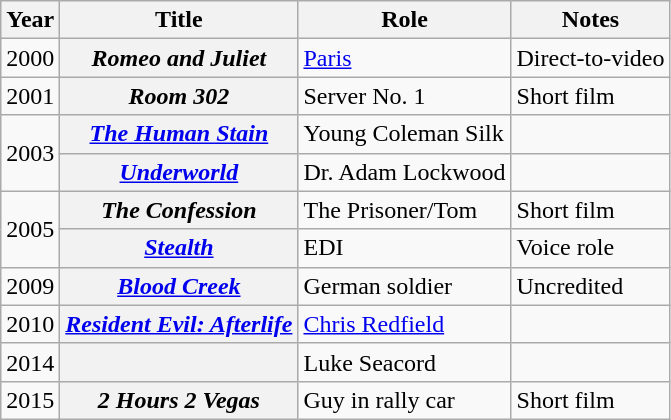<table class="wikitable plainrowheaders sortable">
<tr>
<th scope="col">Year</th>
<th scope="col">Title</th>
<th scope="col">Role</th>
<th class="unsortable" scope="col">Notes</th>
</tr>
<tr>
<td>2000</td>
<th scope="row"><em>Romeo and Juliet</em></th>
<td><a href='#'>Paris</a></td>
<td>Direct-to-video</td>
</tr>
<tr>
<td>2001</td>
<th scope="row"><em>Room 302</em></th>
<td>Server No. 1</td>
<td>Short film</td>
</tr>
<tr>
<td rowspan="2">2003</td>
<th scope="row"><em><a href='#'>The Human Stain</a></em></th>
<td>Young Coleman Silk</td>
<td></td>
</tr>
<tr>
<th scope="row"><em><a href='#'>Underworld</a></em></th>
<td>Dr. Adam Lockwood</td>
<td></td>
</tr>
<tr>
<td rowspan="2">2005</td>
<th scope="row"><em>The Confession</em></th>
<td>The Prisoner/Tom</td>
<td>Short film</td>
</tr>
<tr>
<th scope="row"><em><a href='#'>Stealth</a></em></th>
<td>EDI</td>
<td>Voice role</td>
</tr>
<tr>
<td>2009</td>
<th scope="row"><em><a href='#'>Blood Creek</a></em></th>
<td>German soldier</td>
<td>Uncredited</td>
</tr>
<tr>
<td>2010</td>
<th scope="row"><em><a href='#'>Resident Evil: Afterlife</a></em></th>
<td><a href='#'>Chris Redfield</a></td>
<td></td>
</tr>
<tr>
<td>2014</td>
<th scope="row"><em></em></th>
<td>Luke Seacord</td>
<td></td>
</tr>
<tr>
<td>2015</td>
<th scope="row"><em>2 Hours 2 Vegas</em></th>
<td>Guy in rally car</td>
<td>Short film</td>
</tr>
</table>
